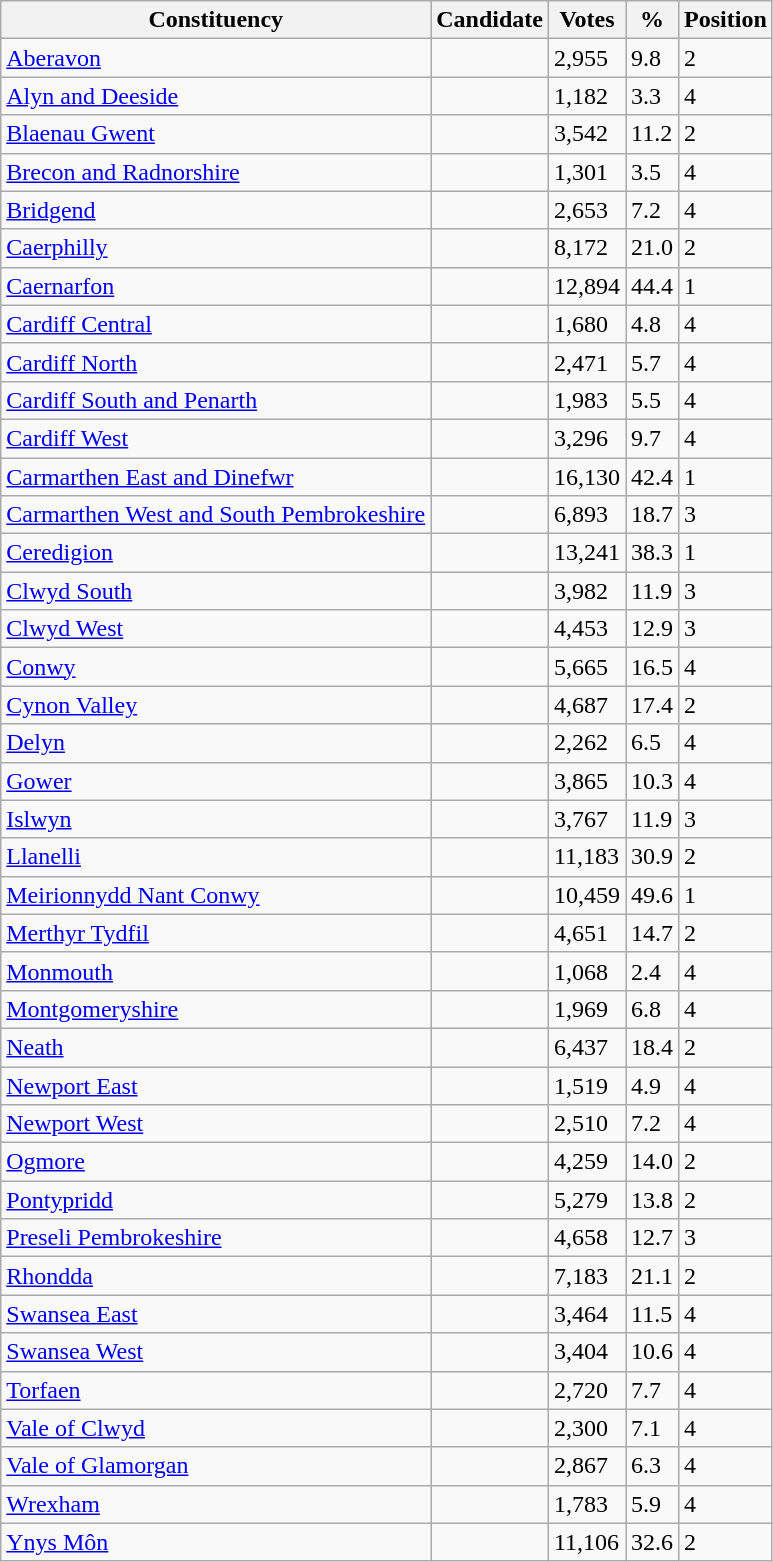<table class="wikitable sortable">
<tr>
<th>Constituency</th>
<th>Candidate</th>
<th>Votes</th>
<th>%</th>
<th>Position</th>
</tr>
<tr>
<td><a href='#'>Aberavon</a></td>
<td></td>
<td>2,955</td>
<td>9.8</td>
<td>2</td>
</tr>
<tr>
<td><a href='#'>Alyn and Deeside</a></td>
<td></td>
<td>1,182</td>
<td>3.3</td>
<td>4</td>
</tr>
<tr>
<td><a href='#'>Blaenau Gwent</a></td>
<td></td>
<td>3,542</td>
<td>11.2</td>
<td>2</td>
</tr>
<tr>
<td><a href='#'>Brecon and Radnorshire</a></td>
<td></td>
<td>1,301</td>
<td>3.5</td>
<td>4</td>
</tr>
<tr>
<td><a href='#'>Bridgend</a></td>
<td></td>
<td>2,653</td>
<td>7.2</td>
<td>4</td>
</tr>
<tr>
<td><a href='#'>Caerphilly</a></td>
<td></td>
<td>8,172</td>
<td>21.0</td>
<td>2</td>
</tr>
<tr>
<td><a href='#'>Caernarfon</a></td>
<td></td>
<td>12,894</td>
<td>44.4</td>
<td>1</td>
</tr>
<tr>
<td><a href='#'>Cardiff Central</a></td>
<td></td>
<td>1,680</td>
<td>4.8</td>
<td>4</td>
</tr>
<tr>
<td><a href='#'>Cardiff North</a></td>
<td></td>
<td>2,471</td>
<td>5.7</td>
<td>4</td>
</tr>
<tr>
<td><a href='#'>Cardiff South and Penarth</a></td>
<td></td>
<td>1,983</td>
<td>5.5</td>
<td>4</td>
</tr>
<tr>
<td><a href='#'>Cardiff West</a></td>
<td></td>
<td>3,296</td>
<td>9.7</td>
<td>4</td>
</tr>
<tr>
<td><a href='#'>Carmarthen East and Dinefwr</a></td>
<td></td>
<td>16,130</td>
<td>42.4</td>
<td>1</td>
</tr>
<tr>
<td><a href='#'>Carmarthen West and South Pembrokeshire</a></td>
<td></td>
<td>6,893</td>
<td>18.7</td>
<td>3</td>
</tr>
<tr>
<td><a href='#'>Ceredigion</a></td>
<td></td>
<td>13,241</td>
<td>38.3</td>
<td>1</td>
</tr>
<tr>
<td><a href='#'>Clwyd South</a></td>
<td></td>
<td>3,982</td>
<td>11.9</td>
<td>3</td>
</tr>
<tr>
<td><a href='#'>Clwyd West</a></td>
<td></td>
<td>4,453</td>
<td>12.9</td>
<td>3</td>
</tr>
<tr>
<td><a href='#'>Conwy</a></td>
<td></td>
<td>5,665</td>
<td>16.5</td>
<td>4</td>
</tr>
<tr>
<td><a href='#'>Cynon Valley</a></td>
<td></td>
<td>4,687</td>
<td>17.4</td>
<td>2</td>
</tr>
<tr>
<td><a href='#'>Delyn</a></td>
<td></td>
<td>2,262</td>
<td>6.5</td>
<td>4</td>
</tr>
<tr>
<td><a href='#'>Gower</a></td>
<td></td>
<td>3,865</td>
<td>10.3</td>
<td>4</td>
</tr>
<tr>
<td><a href='#'>Islwyn</a></td>
<td></td>
<td>3,767</td>
<td>11.9</td>
<td>3</td>
</tr>
<tr>
<td><a href='#'>Llanelli</a></td>
<td></td>
<td>11,183</td>
<td>30.9</td>
<td>2</td>
</tr>
<tr>
<td><a href='#'>Meirionnydd Nant Conwy</a></td>
<td></td>
<td>10,459</td>
<td>49.6</td>
<td>1</td>
</tr>
<tr>
<td><a href='#'>Merthyr Tydfil</a></td>
<td></td>
<td>4,651</td>
<td>14.7</td>
<td>2</td>
</tr>
<tr>
<td><a href='#'>Monmouth</a></td>
<td></td>
<td>1,068</td>
<td>2.4</td>
<td>4</td>
</tr>
<tr>
<td><a href='#'>Montgomeryshire</a></td>
<td></td>
<td>1,969</td>
<td>6.8</td>
<td>4</td>
</tr>
<tr>
<td><a href='#'>Neath</a></td>
<td></td>
<td>6,437</td>
<td>18.4</td>
<td>2</td>
</tr>
<tr>
<td><a href='#'>Newport East</a></td>
<td></td>
<td>1,519</td>
<td>4.9</td>
<td>4</td>
</tr>
<tr>
<td><a href='#'>Newport West</a></td>
<td></td>
<td>2,510</td>
<td>7.2</td>
<td>4</td>
</tr>
<tr>
<td><a href='#'>Ogmore</a></td>
<td></td>
<td>4,259</td>
<td>14.0</td>
<td>2</td>
</tr>
<tr>
<td><a href='#'>Pontypridd</a></td>
<td></td>
<td>5,279</td>
<td>13.8</td>
<td>2</td>
</tr>
<tr>
<td><a href='#'>Preseli Pembrokeshire</a></td>
<td></td>
<td>4,658</td>
<td>12.7</td>
<td>3</td>
</tr>
<tr>
<td><a href='#'>Rhondda</a></td>
<td></td>
<td>7,183</td>
<td>21.1</td>
<td>2</td>
</tr>
<tr>
<td><a href='#'>Swansea East</a></td>
<td></td>
<td>3,464</td>
<td>11.5</td>
<td>4</td>
</tr>
<tr>
<td><a href='#'>Swansea West</a></td>
<td></td>
<td>3,404</td>
<td>10.6</td>
<td>4</td>
</tr>
<tr>
<td><a href='#'>Torfaen</a></td>
<td></td>
<td>2,720</td>
<td>7.7</td>
<td>4</td>
</tr>
<tr>
<td><a href='#'>Vale of Clwyd</a></td>
<td></td>
<td>2,300</td>
<td>7.1</td>
<td>4</td>
</tr>
<tr>
<td><a href='#'>Vale of Glamorgan</a></td>
<td></td>
<td>2,867</td>
<td>6.3</td>
<td>4</td>
</tr>
<tr>
<td><a href='#'>Wrexham</a></td>
<td></td>
<td>1,783</td>
<td>5.9</td>
<td>4</td>
</tr>
<tr>
<td><a href='#'>Ynys Môn</a></td>
<td></td>
<td>11,106</td>
<td>32.6</td>
<td>2</td>
</tr>
</table>
